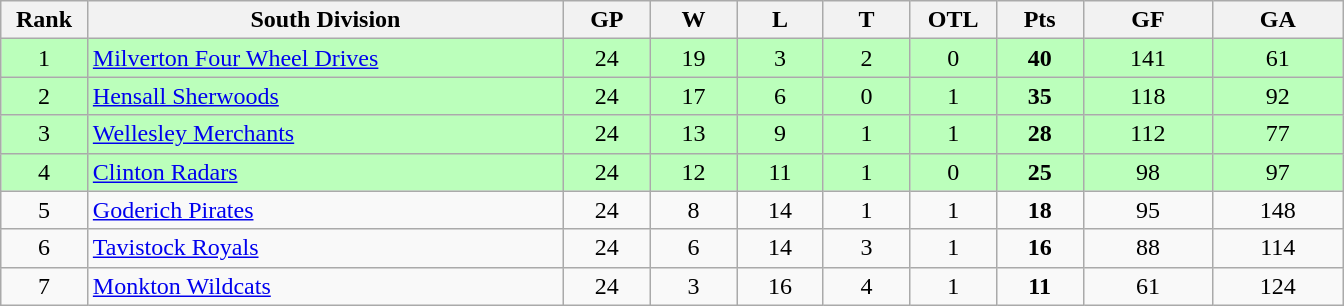<table class="wikitable" style="text-align:center" width:50em">
<tr>
<th bgcolor="#DDDDFF" width="5%">Rank</th>
<th bgcolor="#DDDDFF" width="27.5%">South Division</th>
<th bgcolor="#DDDDFF" width="5%">GP</th>
<th bgcolor="#DDDDFF" width="5%">W</th>
<th bgcolor="#DDDDFF" width="5%">L</th>
<th bgcolor="#DDDDFF" width="5%">T</th>
<th bgcolor="#DDDDFF" width="5%">OTL</th>
<th bgcolor="#DDDDFF" width="5%">Pts</th>
<th bgcolor="#DDDDFF" width="7.5%">GF</th>
<th bgcolor="#DDDDFF" width="7.5%">GA</th>
</tr>
<tr bgcolor="#bbffbb">
<td>1</td>
<td align=left><a href='#'>Milverton Four Wheel Drives</a></td>
<td>24</td>
<td>19</td>
<td>3</td>
<td>2</td>
<td>0</td>
<td><strong>40</strong></td>
<td>141</td>
<td>61</td>
</tr>
<tr bgcolor="#bbffbb">
<td>2</td>
<td align=left><a href='#'>Hensall Sherwoods</a></td>
<td>24</td>
<td>17</td>
<td>6</td>
<td>0</td>
<td>1</td>
<td><strong>35</strong></td>
<td>118</td>
<td>92</td>
</tr>
<tr bgcolor="#bbffbb">
<td>3</td>
<td align=left><a href='#'>Wellesley Merchants</a></td>
<td>24</td>
<td>13</td>
<td>9</td>
<td>1</td>
<td>1</td>
<td><strong>28</strong></td>
<td>112</td>
<td>77</td>
</tr>
<tr bgcolor="#bbffbb">
<td>4</td>
<td align=left><a href='#'>Clinton Radars</a></td>
<td>24</td>
<td>12</td>
<td>11</td>
<td>1</td>
<td>0</td>
<td><strong>25</strong></td>
<td>98</td>
<td>97</td>
</tr>
<tr>
<td>5</td>
<td align=left><a href='#'>Goderich Pirates</a></td>
<td>24</td>
<td>8</td>
<td>14</td>
<td>1</td>
<td>1</td>
<td><strong>18</strong></td>
<td>95</td>
<td>148</td>
</tr>
<tr>
<td>6</td>
<td align=left><a href='#'>Tavistock Royals</a></td>
<td>24</td>
<td>6</td>
<td>14</td>
<td>3</td>
<td>1</td>
<td><strong>16</strong></td>
<td>88</td>
<td>114</td>
</tr>
<tr>
<td>7</td>
<td align=left><a href='#'>Monkton Wildcats</a></td>
<td>24</td>
<td>3</td>
<td>16</td>
<td>4</td>
<td>1</td>
<td><strong>11</strong></td>
<td>61</td>
<td>124</td>
</tr>
</table>
